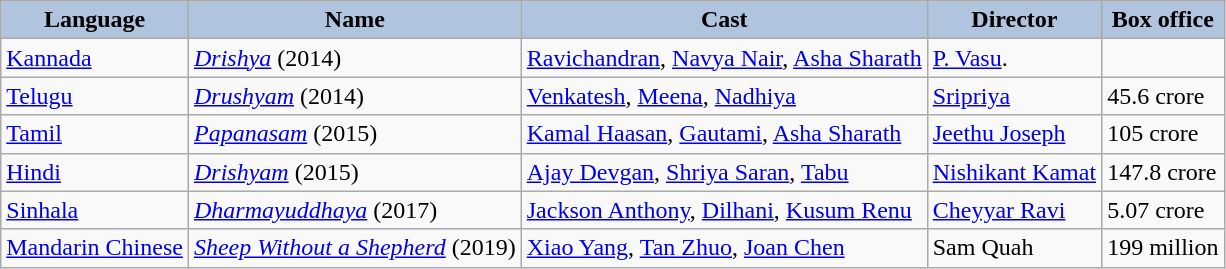<table class="wikitable">
<tr>
<th style="background:LightSteelBlue;">Language</th>
<th style="background:LightSteelBlue;">Name</th>
<th style="background:LightSteelBlue;">Cast</th>
<th style="background:LightSteelBlue;">Director</th>
<th style="background:LightSteelBlue;">Box office</th>
</tr>
<tr>
<td><a href='#'>Kannada</a></td>
<td><em><a href='#'>Drishya</a></em> (2014)</td>
<td><a href='#'>Ravichandran</a>, <a href='#'>Navya Nair</a>, <a href='#'>Asha Sharath</a></td>
<td><a href='#'>P. Vasu</a>.</td>
<td></td>
</tr>
<tr>
<td><a href='#'>Telugu</a></td>
<td><em><a href='#'>Drushyam</a></em> (2014)</td>
<td><a href='#'>Venkatesh</a>, <a href='#'>Meena</a>, <a href='#'>Nadhiya</a></td>
<td><a href='#'>Sripriya</a></td>
<td>45.6 crore</td>
</tr>
<tr>
<td><a href='#'>Tamil</a></td>
<td><em><a href='#'>Papanasam</a></em> (2015)</td>
<td><a href='#'>Kamal Haasan</a>, <a href='#'>Gautami</a>, <a href='#'>Asha Sharath</a></td>
<td><a href='#'>Jeethu Joseph</a></td>
<td>105 crore</td>
</tr>
<tr>
<td><a href='#'>Hindi</a></td>
<td><em><a href='#'>Drishyam</a></em> (2015)</td>
<td><a href='#'>Ajay Devgan</a>, <a href='#'>Shriya Saran</a>, <a href='#'>Tabu</a></td>
<td><a href='#'>Nishikant Kamat</a></td>
<td>147.8 crore</td>
</tr>
<tr>
<td><a href='#'>Sinhala</a></td>
<td><em><a href='#'>Dharmayuddhaya</a></em> (2017)</td>
<td><a href='#'>Jackson Anthony</a>, <a href='#'>Dilhani</a>, <a href='#'>Kusum Renu</a></td>
<td><a href='#'>Cheyyar Ravi</a></td>
<td>5.07 crore</td>
</tr>
<tr>
<td><a href='#'>Mandarin Chinese</a></td>
<td><em><a href='#'>Sheep Without a Shepherd</a></em> (2019)</td>
<td><a href='#'>Xiao Yang</a>, <a href='#'>Tan Zhuo</a>, <a href='#'>Joan Chen</a></td>
<td>Sam Quah</td>
<td> 199 million</td>
</tr>
</table>
